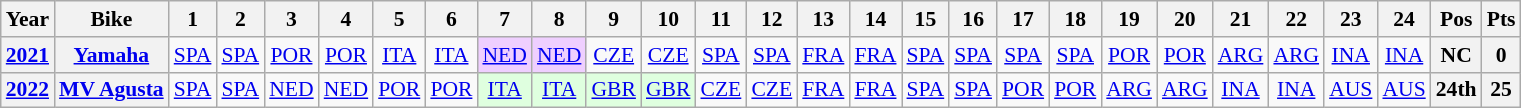<table class="wikitable" style="text-align:center; font-size:90%">
<tr>
<th>Year</th>
<th>Bike</th>
<th>1</th>
<th>2</th>
<th>3</th>
<th>4</th>
<th>5</th>
<th>6</th>
<th>7</th>
<th>8</th>
<th>9</th>
<th>10</th>
<th>11</th>
<th>12</th>
<th>13</th>
<th>14</th>
<th>15</th>
<th>16</th>
<th>17</th>
<th>18</th>
<th>19</th>
<th>20</th>
<th>21</th>
<th>22</th>
<th>23</th>
<th>24</th>
<th>Pos</th>
<th>Pts</th>
</tr>
<tr>
<th><a href='#'>2021</a></th>
<th><a href='#'>Yamaha</a></th>
<td><a href='#'>SPA</a></td>
<td><a href='#'>SPA</a></td>
<td><a href='#'>POR</a></td>
<td><a href='#'>POR</a></td>
<td><a href='#'>ITA</a></td>
<td><a href='#'>ITA</a></td>
<td style="background:#efcfff;"><a href='#'>NED</a><br></td>
<td style="background:#efcfff;"><a href='#'>NED</a><br></td>
<td><a href='#'>CZE</a></td>
<td><a href='#'>CZE</a></td>
<td><a href='#'>SPA</a></td>
<td><a href='#'>SPA</a></td>
<td><a href='#'>FRA</a></td>
<td><a href='#'>FRA</a></td>
<td><a href='#'>SPA</a></td>
<td><a href='#'>SPA</a></td>
<td><a href='#'>SPA</a></td>
<td><a href='#'>SPA</a></td>
<td><a href='#'>POR</a></td>
<td><a href='#'>POR</a></td>
<td><a href='#'>ARG</a></td>
<td><a href='#'>ARG</a></td>
<td><a href='#'>INA</a></td>
<td><a href='#'>INA</a></td>
<th>NC</th>
<th>0</th>
</tr>
<tr>
<th><a href='#'>2022</a></th>
<th><a href='#'>MV Agusta</a></th>
<td><a href='#'>SPA</a></td>
<td><a href='#'>SPA</a></td>
<td><a href='#'>NED</a></td>
<td><a href='#'>NED</a></td>
<td><a href='#'>POR</a></td>
<td><a href='#'>POR</a></td>
<td style="background:#dfffdf;"><a href='#'>ITA</a><br></td>
<td style="background:#dfffdf;"><a href='#'>ITA</a><br></td>
<td style="background:#dfffdf;"><a href='#'>GBR</a><br></td>
<td style="background:#dfffdf;"><a href='#'>GBR</a><br></td>
<td><a href='#'>CZE</a></td>
<td><a href='#'>CZE</a></td>
<td><a href='#'>FRA</a></td>
<td><a href='#'>FRA</a></td>
<td><a href='#'>SPA</a></td>
<td><a href='#'>SPA</a></td>
<td><a href='#'>POR</a></td>
<td><a href='#'>POR</a></td>
<td><a href='#'>ARG</a></td>
<td><a href='#'>ARG</a></td>
<td><a href='#'>INA</a></td>
<td><a href='#'>INA</a></td>
<td><a href='#'>AUS</a></td>
<td><a href='#'>AUS</a></td>
<th>24th</th>
<th>25</th>
</tr>
</table>
